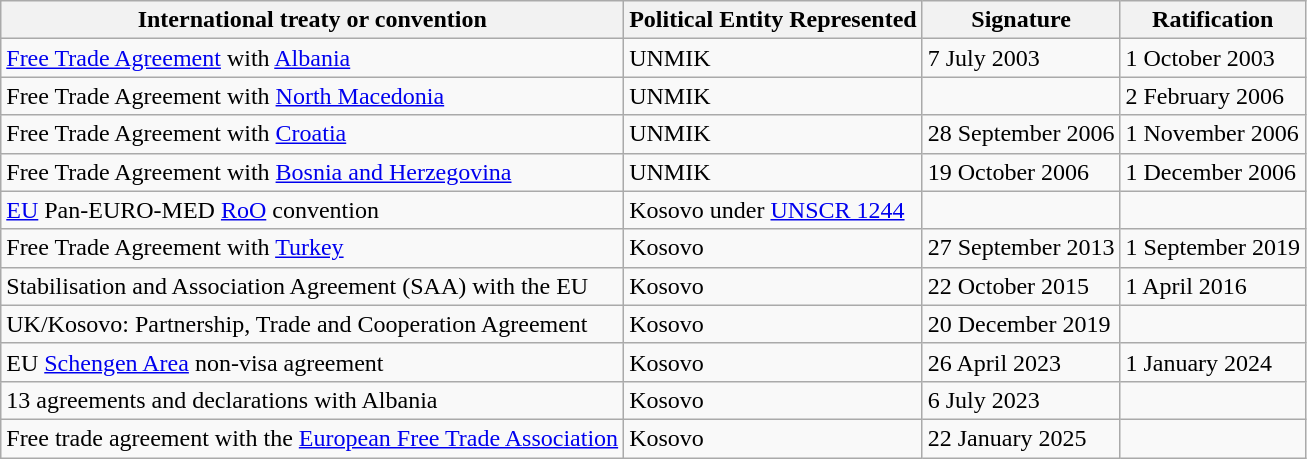<table class="wikitable">
<tr>
<th>International treaty or convention</th>
<th>Political Entity Represented</th>
<th>Signature</th>
<th>Ratification</th>
</tr>
<tr>
<td><a href='#'>Free Trade Agreement</a> with <a href='#'>Albania</a></td>
<td>UNMIK</td>
<td>7 July 2003</td>
<td>1 October 2003</td>
</tr>
<tr>
<td>Free Trade Agreement with <a href='#'>North Macedonia</a></td>
<td>UNMIK</td>
<td></td>
<td>2 February 2006</td>
</tr>
<tr>
<td>Free Trade Agreement with <a href='#'>Croatia</a></td>
<td>UNMIK</td>
<td>28 September 2006</td>
<td>1 November 2006</td>
</tr>
<tr>
<td>Free Trade Agreement with <a href='#'>Bosnia and Herzegovina</a></td>
<td>UNMIK</td>
<td>19 October 2006</td>
<td>1 December 2006</td>
</tr>
<tr>
<td><a href='#'>EU</a> Pan-EURO-MED <a href='#'>RoO</a> convention</td>
<td>Kosovo under <a href='#'>UNSCR 1244</a></td>
<td></td>
<td></td>
</tr>
<tr>
<td>Free Trade Agreement with <a href='#'>Turkey</a></td>
<td>Kosovo</td>
<td>27 September 2013</td>
<td>1 September 2019</td>
</tr>
<tr>
<td>Stabilisation and Association Agreement (SAA) with the EU</td>
<td>Kosovo</td>
<td>22 October 2015</td>
<td>1 April 2016</td>
</tr>
<tr>
<td>UK/Kosovo: Partnership, Trade and Cooperation Agreement</td>
<td>Kosovo</td>
<td>20 December 2019</td>
<td></td>
</tr>
<tr>
<td>EU <a href='#'>Schengen Area</a> non-visa agreement</td>
<td>Kosovo</td>
<td>26 April 2023 </td>
<td>1 January 2024</td>
</tr>
<tr>
<td>13 agreements and declarations with Albania</td>
<td>Kosovo</td>
<td>6 July 2023 </td>
<td></td>
</tr>
<tr>
<td>Free trade agreement with the <a href='#'>European Free Trade Association</a></td>
<td>Kosovo</td>
<td>22 January 2025</td>
<td></td>
</tr>
</table>
